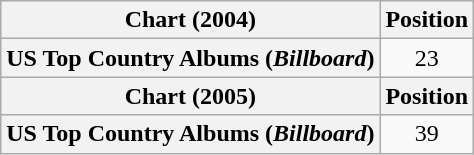<table class="wikitable plainrowheaders" style="text-align:center">
<tr>
<th scope="col">Chart (2004)</th>
<th scope="col">Position</th>
</tr>
<tr>
<th scope="row">US Top Country Albums (<em>Billboard</em>)</th>
<td>23</td>
</tr>
<tr>
<th scope="col">Chart (2005)</th>
<th scope="col">Position</th>
</tr>
<tr>
<th scope="row">US Top Country Albums (<em>Billboard</em>)</th>
<td>39</td>
</tr>
</table>
